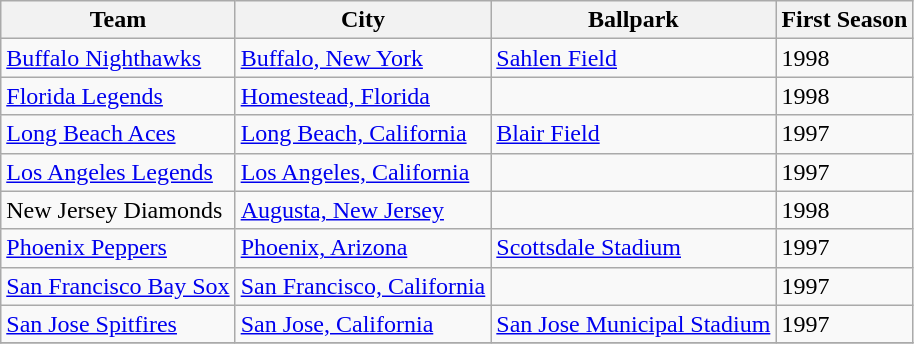<table class="wikitable">
<tr>
<th>Team</th>
<th>City</th>
<th>Ballpark</th>
<th>First Season</th>
</tr>
<tr>
<td><a href='#'>Buffalo Nighthawks</a></td>
<td><a href='#'>Buffalo, New York</a></td>
<td><a href='#'>Sahlen Field</a></td>
<td>1998</td>
</tr>
<tr>
<td><a href='#'>Florida Legends</a></td>
<td><a href='#'>Homestead, Florida</a></td>
<td></td>
<td>1998</td>
</tr>
<tr>
<td><a href='#'>Long Beach Aces</a></td>
<td><a href='#'>Long Beach, California</a></td>
<td><a href='#'>Blair Field</a></td>
<td>1997</td>
</tr>
<tr>
<td><a href='#'>Los Angeles Legends</a></td>
<td><a href='#'>Los Angeles, California</a></td>
<td></td>
<td>1997</td>
</tr>
<tr>
<td>New Jersey Diamonds</td>
<td><a href='#'>Augusta, New Jersey</a></td>
<td></td>
<td>1998</td>
</tr>
<tr>
<td><a href='#'>Phoenix Peppers</a></td>
<td><a href='#'>Phoenix, Arizona</a></td>
<td><a href='#'>Scottsdale Stadium</a></td>
<td>1997</td>
</tr>
<tr>
<td><a href='#'>San Francisco Bay Sox</a></td>
<td><a href='#'>San Francisco, California</a></td>
<td></td>
<td>1997</td>
</tr>
<tr>
<td><a href='#'>San Jose Spitfires</a></td>
<td><a href='#'>San Jose, California</a></td>
<td><a href='#'>San Jose Municipal Stadium</a></td>
<td>1997</td>
</tr>
<tr>
</tr>
</table>
